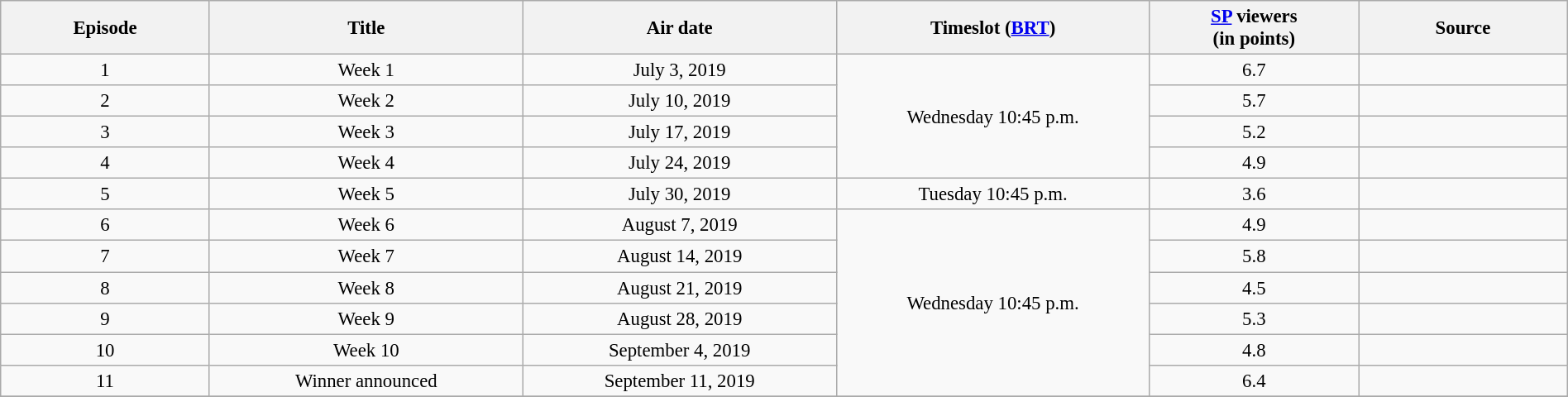<table class="wikitable sortable" style="text-align:center; font-size:95%; width: 100%">
<tr>
<th width="05.0%">Episode</th>
<th width="07.5%">Title</th>
<th width="07.5%">Air date</th>
<th width="07.5%">Timeslot (<a href='#'>BRT</a>)</th>
<th width="05.0%"><a href='#'>SP</a> viewers<br>(in points)</th>
<th width="05.0%">Source</th>
</tr>
<tr>
<td>1</td>
<td>Week 1</td>
<td>July 3, 2019</td>
<td rowspan=4>Wednesday 10:45 p.m.</td>
<td>6.7</td>
<td></td>
</tr>
<tr>
<td>2</td>
<td>Week 2</td>
<td>July 10, 2019</td>
<td>5.7</td>
<td></td>
</tr>
<tr>
<td>3</td>
<td>Week 3</td>
<td>July 17, 2019</td>
<td>5.2</td>
<td></td>
</tr>
<tr>
<td>4</td>
<td>Week 4</td>
<td>July 24, 2019</td>
<td>4.9</td>
<td></td>
</tr>
<tr>
<td>5</td>
<td>Week 5</td>
<td>July 30, 2019</td>
<td>Tuesday 10:45 p.m.</td>
<td>3.6</td>
<td></td>
</tr>
<tr>
<td>6</td>
<td>Week 6</td>
<td>August 7, 2019</td>
<td rowspan=6>Wednesday 10:45 p.m.</td>
<td>4.9</td>
<td></td>
</tr>
<tr>
<td>7</td>
<td>Week 7</td>
<td>August 14, 2019</td>
<td>5.8</td>
<td></td>
</tr>
<tr>
<td>8</td>
<td>Week 8</td>
<td>August 21, 2019</td>
<td>4.5</td>
<td></td>
</tr>
<tr>
<td>9</td>
<td>Week 9</td>
<td>August 28, 2019</td>
<td>5.3</td>
<td></td>
</tr>
<tr>
<td>10</td>
<td>Week 10</td>
<td>September 4, 2019</td>
<td>4.8</td>
<td></td>
</tr>
<tr>
<td>11</td>
<td>Winner announced</td>
<td>September 11, 2019</td>
<td>6.4</td>
<td></td>
</tr>
<tr>
</tr>
</table>
